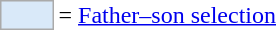<table style="margin: 0.75em 0 0 0.5em;">
<tr>
<td style="background:#d9e9f9; border:1px solid #aaa; width:2em; text-align:center;"></td>
<td>= <a href='#'>Father–son selection</a></td>
</tr>
</table>
